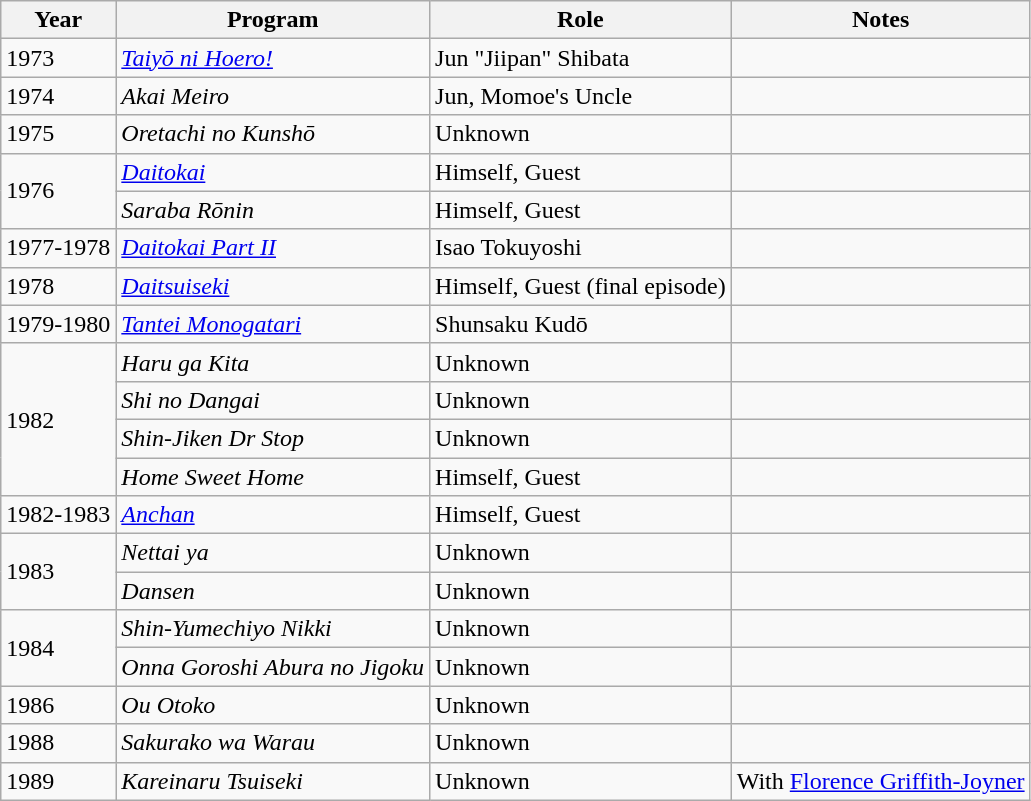<table class="wikitable">
<tr>
<th>Year</th>
<th>Program</th>
<th>Role</th>
<th>Notes</th>
</tr>
<tr>
<td>1973</td>
<td><em><a href='#'>Taiyō ni Hoero!</a></em></td>
<td>Jun "Jiipan" Shibata</td>
<td></td>
</tr>
<tr>
<td>1974</td>
<td><em>Akai Meiro</em></td>
<td>Jun, Momoe's Uncle</td>
<td></td>
</tr>
<tr>
<td>1975</td>
<td><em>Oretachi no Kunshō</em></td>
<td>Unknown</td>
<td></td>
</tr>
<tr>
<td rowspan=2>1976</td>
<td><em><a href='#'>Daitokai</a></em></td>
<td>Himself, Guest</td>
<td></td>
</tr>
<tr>
<td><em>Saraba Rōnin</em></td>
<td>Himself, Guest</td>
<td></td>
</tr>
<tr>
<td>1977-1978</td>
<td><em><a href='#'>Daitokai Part II</a></em></td>
<td>Isao Tokuyoshi</td>
<td></td>
</tr>
<tr>
<td>1978</td>
<td><em><a href='#'>Daitsuiseki</a></em></td>
<td>Himself, Guest (final episode)</td>
<td></td>
</tr>
<tr>
<td>1979-1980</td>
<td><em><a href='#'>Tantei Monogatari</a></em></td>
<td>Shunsaku Kudō</td>
<td></td>
</tr>
<tr>
<td rowspan=4>1982</td>
<td><em>Haru ga Kita</em></td>
<td>Unknown</td>
<td></td>
</tr>
<tr>
<td><em>Shi no Dangai</em></td>
<td>Unknown</td>
<td></td>
</tr>
<tr>
<td><em>Shin-Jiken Dr Stop</em></td>
<td>Unknown</td>
<td></td>
</tr>
<tr>
<td><em>Home Sweet Home</em></td>
<td>Himself, Guest</td>
<td></td>
</tr>
<tr>
<td>1982-1983</td>
<td><em><a href='#'>Anchan</a></em></td>
<td>Himself, Guest</td>
<td></td>
</tr>
<tr>
<td rowspan=2>1983</td>
<td><em>Nettai ya</em></td>
<td>Unknown</td>
<td></td>
</tr>
<tr>
<td><em>Dansen</em></td>
<td>Unknown</td>
<td></td>
</tr>
<tr>
<td rowspan=2>1984</td>
<td><em>Shin-Yumechiyo Nikki</em></td>
<td>Unknown</td>
<td></td>
</tr>
<tr>
<td><em>Onna Goroshi Abura no Jigoku</em></td>
<td>Unknown</td>
<td></td>
</tr>
<tr>
<td>1986</td>
<td><em>Ou Otoko</em></td>
<td>Unknown</td>
<td></td>
</tr>
<tr>
<td>1988</td>
<td><em>Sakurako wa Warau</em></td>
<td>Unknown</td>
<td></td>
</tr>
<tr>
<td>1989</td>
<td><em>Kareinaru Tsuiseki</em></td>
<td>Unknown</td>
<td>With <a href='#'>Florence Griffith-Joyner</a></td>
</tr>
</table>
